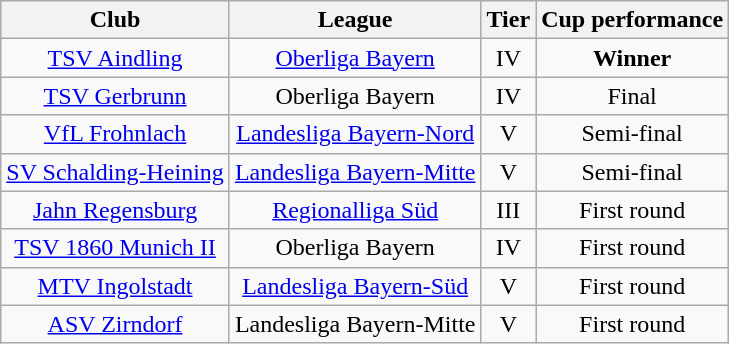<table class="wikitable">
<tr>
<th>Club</th>
<th>League</th>
<th>Tier</th>
<th>Cup performance</th>
</tr>
<tr align="center">
<td><a href='#'>TSV Aindling</a></td>
<td><a href='#'>Oberliga Bayern</a></td>
<td>IV</td>
<td><strong>Winner</strong></td>
</tr>
<tr align="center">
<td><a href='#'>TSV Gerbrunn</a></td>
<td>Oberliga Bayern</td>
<td>IV</td>
<td>Final</td>
</tr>
<tr align="center">
<td><a href='#'>VfL Frohnlach</a></td>
<td><a href='#'>Landesliga Bayern-Nord</a></td>
<td>V</td>
<td>Semi-final</td>
</tr>
<tr align="center">
<td><a href='#'>SV Schalding-Heining</a></td>
<td><a href='#'>Landesliga Bayern-Mitte</a></td>
<td>V</td>
<td>Semi-final</td>
</tr>
<tr align="center">
<td><a href='#'>Jahn Regensburg</a></td>
<td><a href='#'>Regionalliga Süd</a></td>
<td>III</td>
<td>First round</td>
</tr>
<tr align="center">
<td><a href='#'>TSV 1860 Munich II</a></td>
<td>Oberliga Bayern</td>
<td>IV</td>
<td>First round</td>
</tr>
<tr align="center">
<td><a href='#'>MTV Ingolstadt</a></td>
<td><a href='#'>Landesliga Bayern-Süd</a></td>
<td>V</td>
<td>First round</td>
</tr>
<tr align="center">
<td><a href='#'>ASV Zirndorf</a></td>
<td>Landesliga Bayern-Mitte</td>
<td>V</td>
<td>First round</td>
</tr>
</table>
